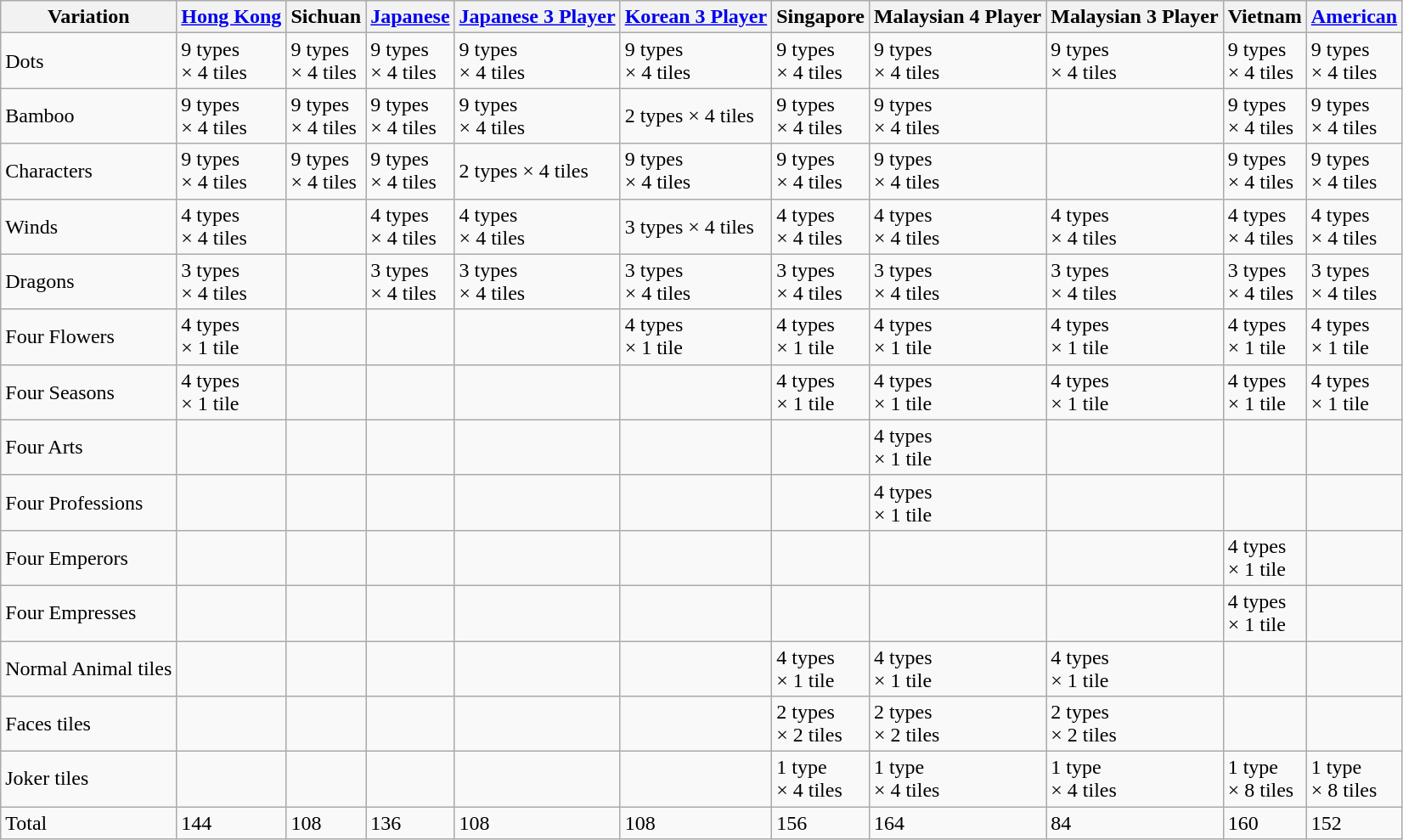<table class="wikitable">
<tr>
<th>Variation</th>
<th><a href='#'>Hong Kong</a></th>
<th>Sichuan</th>
<th><a href='#'>Japanese</a></th>
<th><a href='#'>Japanese 3 Player</a></th>
<th><a href='#'>Korean 3 Player</a></th>
<th>Singapore</th>
<th>Malaysian 4 Player</th>
<th>Malaysian 3 Player</th>
<th>Vietnam</th>
<th><a href='#'>American</a></th>
</tr>
<tr>
<td>Dots</td>
<td>9 types<br>× 4 tiles</td>
<td>9 types<br>× 4 tiles</td>
<td>9 types<br>× 4 tiles</td>
<td>9 types<br>× 4 tiles</td>
<td>9 types<br>× 4 tiles</td>
<td>9 types<br>× 4 tiles</td>
<td>9 types<br>× 4 tiles</td>
<td>9 types<br>× 4 tiles</td>
<td>9 types<br>× 4 tiles</td>
<td>9 types<br>× 4 tiles</td>
</tr>
<tr>
<td>Bamboo</td>
<td>9 types<br>× 4 tiles</td>
<td>9 types<br>× 4 tiles</td>
<td>9 types<br>× 4 tiles</td>
<td>9 types<br>× 4 tiles</td>
<td>2 types × 4 tiles</td>
<td>9 types<br>× 4 tiles</td>
<td>9 types<br>× 4 tiles</td>
<td></td>
<td>9 types<br>× 4 tiles</td>
<td>9 types<br>× 4 tiles</td>
</tr>
<tr>
<td>Characters</td>
<td>9 types<br>× 4 tiles</td>
<td>9 types<br>× 4 tiles</td>
<td>9 types<br>× 4 tiles</td>
<td>2 types × 4 tiles</td>
<td>9 types<br>× 4 tiles</td>
<td>9 types<br>× 4 tiles</td>
<td>9 types<br>× 4 tiles</td>
<td></td>
<td>9 types<br>× 4 tiles</td>
<td>9 types<br>× 4 tiles</td>
</tr>
<tr>
<td>Winds</td>
<td>4 types<br>× 4 tiles</td>
<td></td>
<td>4 types<br>× 4 tiles</td>
<td>4 types<br>× 4 tiles</td>
<td>3 types × 4 tiles</td>
<td>4 types<br>× 4 tiles</td>
<td>4 types<br>× 4 tiles</td>
<td>4 types<br>× 4 tiles</td>
<td>4 types<br>× 4 tiles</td>
<td>4 types<br>× 4 tiles</td>
</tr>
<tr>
<td>Dragons</td>
<td>3 types<br>× 4 tiles</td>
<td></td>
<td>3 types<br>× 4 tiles</td>
<td>3 types<br>× 4 tiles</td>
<td>3 types<br>× 4 tiles</td>
<td>3 types<br>× 4 tiles</td>
<td>3 types<br>× 4 tiles</td>
<td>3 types<br>× 4 tiles</td>
<td>3 types<br>× 4 tiles</td>
<td>3 types<br>× 4 tiles</td>
</tr>
<tr>
<td>Four Flowers</td>
<td>4 types<br>× 1 tile</td>
<td></td>
<td></td>
<td></td>
<td>4 types<br>× 1 tile</td>
<td>4 types<br>× 1 tile</td>
<td>4 types<br>× 1 tile</td>
<td>4 types<br>× 1 tile</td>
<td>4 types<br>× 1 tile</td>
<td>4 types<br>× 1 tile</td>
</tr>
<tr>
<td>Four Seasons</td>
<td>4 types<br>× 1 tile</td>
<td></td>
<td></td>
<td></td>
<td></td>
<td>4 types<br>× 1 tile</td>
<td>4 types<br>× 1 tile</td>
<td>4 types<br>× 1 tile</td>
<td>4 types<br>× 1 tile</td>
<td>4 types<br>× 1 tile</td>
</tr>
<tr>
<td>Four Arts</td>
<td></td>
<td></td>
<td></td>
<td></td>
<td></td>
<td></td>
<td>4 types<br>× 1 tile</td>
<td></td>
<td></td>
<td></td>
</tr>
<tr>
<td>Four Professions</td>
<td></td>
<td></td>
<td></td>
<td></td>
<td></td>
<td></td>
<td>4 types<br>× 1 tile</td>
<td></td>
<td></td>
<td></td>
</tr>
<tr>
<td>Four Emperors</td>
<td></td>
<td></td>
<td></td>
<td></td>
<td></td>
<td></td>
<td></td>
<td></td>
<td>4 types<br>× 1 tile</td>
<td></td>
</tr>
<tr>
<td>Four Empresses</td>
<td></td>
<td></td>
<td></td>
<td></td>
<td></td>
<td></td>
<td></td>
<td></td>
<td>4 types<br>× 1 tile</td>
<td></td>
</tr>
<tr>
<td>Normal Animal tiles</td>
<td></td>
<td></td>
<td></td>
<td></td>
<td></td>
<td>4 types<br>× 1 tile</td>
<td>4 types<br>× 1 tile</td>
<td>4 types<br>× 1 tile</td>
<td></td>
<td></td>
</tr>
<tr>
<td>Faces tiles</td>
<td></td>
<td></td>
<td></td>
<td></td>
<td></td>
<td>2 types<br>× 2 tiles</td>
<td>2 types<br>× 2 tiles</td>
<td>2 types<br>× 2 tiles</td>
<td></td>
<td></td>
</tr>
<tr>
<td>Joker tiles</td>
<td></td>
<td></td>
<td></td>
<td></td>
<td></td>
<td>1 type<br>× 4 tiles </td>
<td>1 type<br>× 4 tiles</td>
<td>1 type<br>× 4 tiles</td>
<td>1 type<br>× 8 tiles</td>
<td>1 type<br>× 8 tiles</td>
</tr>
<tr>
<td>Total</td>
<td>144</td>
<td>108</td>
<td>136</td>
<td>108</td>
<td>108</td>
<td>156</td>
<td>164</td>
<td>84</td>
<td>160</td>
<td>152</td>
</tr>
</table>
